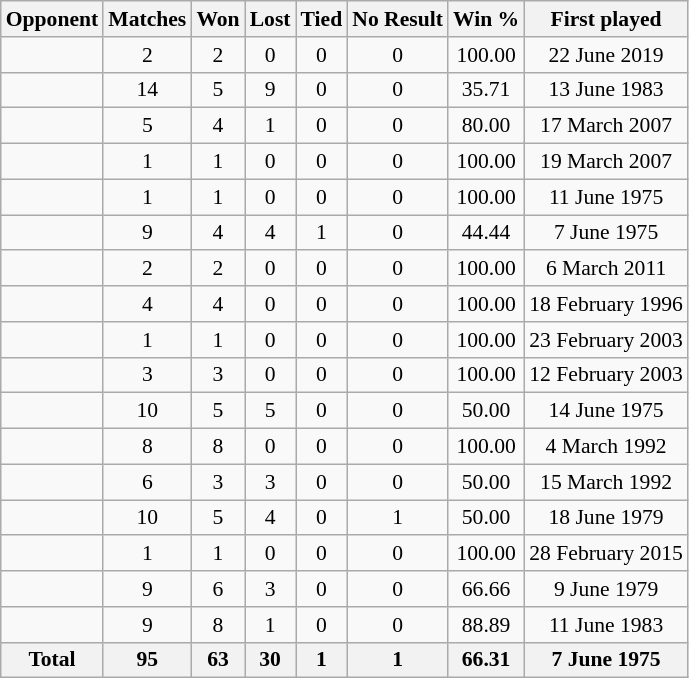<table class="wikitable" style="text-align:center; font-size:90%;">
<tr>
<th>Opponent</th>
<th>Matches</th>
<th>Won</th>
<th>Lost</th>
<th>Tied</th>
<th>No Result</th>
<th>Win %</th>
<th>First played</th>
</tr>
<tr>
<td align="left"></td>
<td>2</td>
<td>2</td>
<td>0</td>
<td>0</td>
<td>0</td>
<td>100.00</td>
<td>22 June 2019</td>
</tr>
<tr>
<td align="left"></td>
<td>14</td>
<td>5</td>
<td>9</td>
<td>0</td>
<td>0</td>
<td>35.71</td>
<td>13 June 1983</td>
</tr>
<tr>
<td align="left"></td>
<td>5</td>
<td>4</td>
<td>1</td>
<td>0</td>
<td>0</td>
<td>80.00</td>
<td>17 March 2007</td>
</tr>
<tr>
<td align="left"></td>
<td>1</td>
<td>1</td>
<td>0</td>
<td>0</td>
<td>0</td>
<td>100.00</td>
<td>19 March 2007</td>
</tr>
<tr>
<td align="left"></td>
<td>1</td>
<td>1</td>
<td>0</td>
<td>0</td>
<td>0</td>
<td>100.00</td>
<td>11 June 1975</td>
</tr>
<tr>
<td align="left"></td>
<td>9</td>
<td>4</td>
<td>4</td>
<td>1</td>
<td>0</td>
<td>44.44</td>
<td>7 June 1975</td>
</tr>
<tr>
<td align="left"></td>
<td>2</td>
<td>2</td>
<td>0</td>
<td>0</td>
<td>0</td>
<td>100.00</td>
<td>6 March 2011</td>
</tr>
<tr>
<td align="left"></td>
<td>4</td>
<td>4</td>
<td>0</td>
<td>0</td>
<td>0</td>
<td>100.00</td>
<td>18 February 1996</td>
</tr>
<tr>
<td align="left"></td>
<td>1</td>
<td>1</td>
<td>0</td>
<td>0</td>
<td>0</td>
<td>100.00</td>
<td>23 February 2003</td>
</tr>
<tr>
<td align="left"></td>
<td>3</td>
<td>3</td>
<td>0</td>
<td>0</td>
<td>0</td>
<td>100.00</td>
<td>12 February 2003</td>
</tr>
<tr>
<td align="left"></td>
<td>10</td>
<td>5</td>
<td>5</td>
<td>0</td>
<td>0</td>
<td>50.00</td>
<td>14 June 1975</td>
</tr>
<tr>
<td align="left"></td>
<td>8</td>
<td>8</td>
<td>0</td>
<td>0</td>
<td>0</td>
<td>100.00</td>
<td>4 March 1992</td>
</tr>
<tr>
<td align="left"></td>
<td>6</td>
<td>3</td>
<td>3</td>
<td>0</td>
<td>0</td>
<td>50.00</td>
<td>15 March 1992</td>
</tr>
<tr>
<td align="left"></td>
<td>10</td>
<td>5</td>
<td>4</td>
<td>0</td>
<td>1</td>
<td>50.00</td>
<td>18 June 1979</td>
</tr>
<tr>
<td align="left"></td>
<td>1</td>
<td>1</td>
<td>0</td>
<td>0</td>
<td>0</td>
<td>100.00</td>
<td>28 February 2015</td>
</tr>
<tr>
<td align="left"></td>
<td>9</td>
<td>6</td>
<td>3</td>
<td>0</td>
<td>0</td>
<td>66.66</td>
<td>9 June 1979</td>
</tr>
<tr>
<td align="left"></td>
<td>9</td>
<td>8</td>
<td>1</td>
<td>0</td>
<td>0</td>
<td>88.89</td>
<td>11 June 1983</td>
</tr>
<tr>
<th>Total</th>
<th>95</th>
<th>63</th>
<th>30</th>
<th>1</th>
<th>1</th>
<th>66.31</th>
<th>7 June 1975</th>
</tr>
</table>
